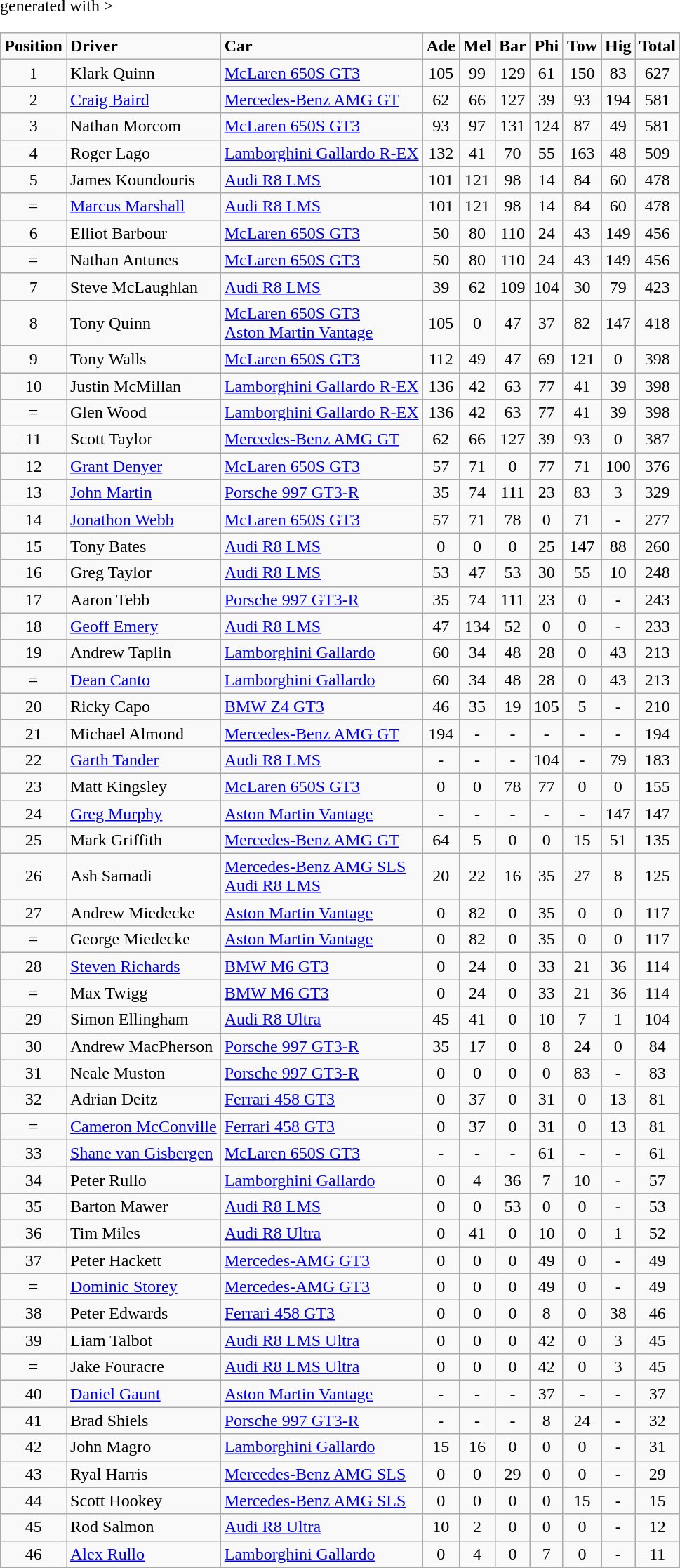<table class="wikitable" <hiddentext>generated with >
<tr style="font-weight:bold">
<td width="44" height="13" align="center">Position</td>
<td>Driver</td>
<td>Car</td>
<td align="center">Ade</td>
<td align="center">Mel</td>
<td align="center">Bar</td>
<td align="center">Phi</td>
<td align="center">Tow</td>
<td align="center">Hig</td>
<td align="center">Total</td>
</tr>
<tr>
<td height="13" align="center">1</td>
<td>Klark Quinn</td>
<td><a href='#'>McLaren 650S GT3</a></td>
<td align="center">105</td>
<td align="center">99</td>
<td align="center">129</td>
<td align="center">61</td>
<td align="center">150</td>
<td align="center">83</td>
<td align="center">627</td>
</tr>
<tr>
<td height="13" align="center">2</td>
<td><a href='#'>Craig Baird</a></td>
<td><a href='#'>Mercedes-Benz AMG GT</a></td>
<td align="center">62</td>
<td align="center">66</td>
<td align="center">127</td>
<td align="center">39</td>
<td align="center">93</td>
<td align="center">194</td>
<td align="center">581</td>
</tr>
<tr>
<td height="13" align="center">3</td>
<td>Nathan Morcom</td>
<td><a href='#'>McLaren 650S GT3</a></td>
<td align="center">93</td>
<td align="center">97</td>
<td align="center">131</td>
<td align="center">124</td>
<td align="center">87</td>
<td align="center">49</td>
<td align="center">581</td>
</tr>
<tr>
<td height="13" align="center">4</td>
<td>Roger Lago</td>
<td><a href='#'>Lamborghini Gallardo R-EX</a></td>
<td align="center">132</td>
<td align="center">41</td>
<td align="center">70</td>
<td align="center">55</td>
<td align="center">163</td>
<td align="center">48</td>
<td align="center">509</td>
</tr>
<tr>
<td height="13" align="center">5</td>
<td>James Koundouris</td>
<td><a href='#'>Audi R8 LMS</a></td>
<td align="center">101</td>
<td align="center">121</td>
<td align="center">98</td>
<td align="center">14</td>
<td align="center">84</td>
<td align="center">60</td>
<td align="center">478</td>
</tr>
<tr>
<td height="13" align="center">=</td>
<td><a href='#'>Marcus Marshall</a></td>
<td><a href='#'>Audi R8 LMS</a></td>
<td align="center">101</td>
<td align="center">121</td>
<td align="center">98</td>
<td align="center">14</td>
<td align="center">84</td>
<td align="center">60</td>
<td align="center">478</td>
</tr>
<tr>
<td height="13" align="center">6</td>
<td>Elliot Barbour</td>
<td><a href='#'>McLaren 650S GT3</a></td>
<td align="center">50</td>
<td align="center">80</td>
<td align="center">110</td>
<td align="center">24</td>
<td align="center">43</td>
<td align="center">149</td>
<td align="center">456</td>
</tr>
<tr>
<td height="13" align="center">=</td>
<td>Nathan Antunes</td>
<td><a href='#'>McLaren 650S GT3</a></td>
<td align="center">50</td>
<td align="center">80</td>
<td align="center">110</td>
<td align="center">24</td>
<td align="center">43</td>
<td align="center">149</td>
<td align="center">456</td>
</tr>
<tr>
<td height="13" align="center">7</td>
<td>Steve McLaughlan</td>
<td><a href='#'>Audi R8 LMS</a></td>
<td align="center">39</td>
<td align="center">62</td>
<td align="center">109</td>
<td align="center">104</td>
<td align="center">30</td>
<td align="center">79</td>
<td align="center">423</td>
</tr>
<tr>
<td height="13" align="center">8</td>
<td>Tony Quinn</td>
<td><a href='#'>McLaren 650S GT3</a> <br> <a href='#'>Aston Martin Vantage</a></td>
<td align="center">105</td>
<td align="center">0</td>
<td align="center">47</td>
<td align="center">37</td>
<td align="center">82</td>
<td align="center">147</td>
<td align="center">418</td>
</tr>
<tr>
<td height="13" align="center">9</td>
<td>Tony Walls</td>
<td><a href='#'>McLaren 650S GT3</a></td>
<td align="center">112</td>
<td align="center">49</td>
<td align="center">47</td>
<td align="center">69</td>
<td align="center">121</td>
<td align="center">0</td>
<td align="center">398</td>
</tr>
<tr>
<td height="13" align="center">10</td>
<td>Justin McMillan</td>
<td><a href='#'>Lamborghini Gallardo R-EX</a></td>
<td align="center">136</td>
<td align="center">42</td>
<td align="center">63</td>
<td align="center">77</td>
<td align="center">41</td>
<td align="center">39</td>
<td align="center">398</td>
</tr>
<tr>
<td height="13" align="center">=</td>
<td>Glen Wood</td>
<td><a href='#'>Lamborghini Gallardo R-EX</a></td>
<td align="center">136</td>
<td align="center">42</td>
<td align="center">63</td>
<td align="center">77</td>
<td align="center">41</td>
<td align="center">39</td>
<td align="center">398</td>
</tr>
<tr>
<td height="13" align="center">11</td>
<td>Scott Taylor</td>
<td><a href='#'>Mercedes-Benz AMG GT</a></td>
<td align="center">62</td>
<td align="center">66</td>
<td align="center">127</td>
<td align="center">39</td>
<td align="center">93</td>
<td align="center">0</td>
<td align="center">387</td>
</tr>
<tr>
<td height="13" align="center">12</td>
<td><a href='#'>Grant Denyer</a></td>
<td><a href='#'>McLaren 650S GT3</a></td>
<td align="center">57</td>
<td align="center">71</td>
<td align="center">0</td>
<td align="center">77</td>
<td align="center">71</td>
<td align="center">100</td>
<td align="center">376</td>
</tr>
<tr>
<td height="13" align="center">13</td>
<td><a href='#'>John Martin</a></td>
<td><a href='#'>Porsche 997 GT3-R</a></td>
<td align="center">35</td>
<td align="center">74</td>
<td align="center">111</td>
<td align="center">23</td>
<td align="center">83</td>
<td align="center">3</td>
<td align="center">329</td>
</tr>
<tr>
<td height="13" align="center">14</td>
<td><a href='#'>Jonathon Webb</a></td>
<td><a href='#'>McLaren 650S GT3</a></td>
<td align="center">57</td>
<td align="center">71</td>
<td align="center">78</td>
<td align="center">0</td>
<td align="center">71</td>
<td align="center">-</td>
<td align="center">277</td>
</tr>
<tr>
<td height="13" align="center">15</td>
<td>Tony Bates</td>
<td><a href='#'>Audi R8 LMS</a></td>
<td align="center">0</td>
<td align="center">0</td>
<td align="center">0</td>
<td align="center">25</td>
<td align="center">147</td>
<td align="center">88</td>
<td align="center">260</td>
</tr>
<tr>
<td height="13" align="center">16</td>
<td>Greg Taylor</td>
<td><a href='#'>Audi R8 LMS</a></td>
<td align="center">53</td>
<td align="center">47</td>
<td align="center">53</td>
<td align="center">30</td>
<td align="center">55</td>
<td align="center">10</td>
<td align="center">248</td>
</tr>
<tr>
<td height="13" align="center">17</td>
<td>Aaron Tebb</td>
<td><a href='#'>Porsche 997 GT3-R</a></td>
<td align="center">35</td>
<td align="center">74</td>
<td align="center">111</td>
<td align="center">23</td>
<td align="center">0</td>
<td align="center">-</td>
<td align="center">243</td>
</tr>
<tr>
<td height="13" align="center">18</td>
<td><a href='#'>Geoff Emery</a></td>
<td><a href='#'>Audi R8 LMS</a></td>
<td align="center">47</td>
<td align="center">134</td>
<td align="center">52</td>
<td align="center">0</td>
<td align="center">0</td>
<td align="center">-</td>
<td align="center">233</td>
</tr>
<tr>
<td height="13" align="center">19</td>
<td>Andrew Taplin</td>
<td><a href='#'>Lamborghini Gallardo</a></td>
<td align="center">60</td>
<td align="center">34</td>
<td align="center">48</td>
<td align="center">28</td>
<td align="center">0</td>
<td align="center">43</td>
<td align="center">213</td>
</tr>
<tr>
<td height="13" align="center">=</td>
<td><a href='#'>Dean Canto</a></td>
<td><a href='#'>Lamborghini Gallardo</a></td>
<td align="center">60</td>
<td align="center">34</td>
<td align="center">48</td>
<td align="center">28</td>
<td align="center">0</td>
<td align="center">43</td>
<td align="center">213</td>
</tr>
<tr>
<td height="13" align="center">20</td>
<td>Ricky Capo</td>
<td><a href='#'>BMW Z4 GT3</a></td>
<td align="center">46</td>
<td align="center">35</td>
<td align="center">19</td>
<td align="center">105</td>
<td align="center">5</td>
<td align="center">-</td>
<td align="center">210</td>
</tr>
<tr>
<td height="13" align="center">21</td>
<td>Michael Almond</td>
<td><a href='#'>Mercedes-Benz AMG GT</a></td>
<td align="center">194</td>
<td align="center">-</td>
<td align="center">-</td>
<td align="center">-</td>
<td align="center">-</td>
<td align="center">-</td>
<td align="center">194</td>
</tr>
<tr>
<td height="13" align="center">22</td>
<td><a href='#'>Garth Tander</a></td>
<td><a href='#'>Audi R8 LMS</a></td>
<td align="center">-</td>
<td align="center">-</td>
<td align="center">-</td>
<td align="center">104</td>
<td align="center">-</td>
<td align="center">79</td>
<td align="center">183</td>
</tr>
<tr>
<td height="13" align="center">23</td>
<td>Matt Kingsley</td>
<td><a href='#'>McLaren 650S GT3</a></td>
<td align="center">0</td>
<td align="center">0</td>
<td align="center">78</td>
<td align="center">77</td>
<td align="center">0</td>
<td align="center">0</td>
<td align="center">155</td>
</tr>
<tr>
<td height="13" align="center">24</td>
<td><a href='#'>Greg Murphy</a></td>
<td><a href='#'>Aston Martin Vantage</a></td>
<td align="center">-</td>
<td align="center">-</td>
<td align="center">-</td>
<td align="center">-</td>
<td align="center">-</td>
<td align="center">147</td>
<td align="center">147</td>
</tr>
<tr>
<td height="13" align="center">25</td>
<td>Mark Griffith</td>
<td><a href='#'>Mercedes-Benz AMG GT</a></td>
<td align="center">64</td>
<td align="center">5</td>
<td align="center">0</td>
<td align="center">0</td>
<td align="center">15</td>
<td align="center">51</td>
<td align="center">135</td>
</tr>
<tr>
<td height="13" align="center">26</td>
<td>Ash Samadi</td>
<td><a href='#'>Mercedes-Benz AMG SLS</a> <br> <a href='#'>Audi R8 LMS</a></td>
<td align="center">20</td>
<td align="center">22</td>
<td align="center">16</td>
<td align="center">35</td>
<td align="center">27</td>
<td align="center">8</td>
<td align="center">125</td>
</tr>
<tr>
<td height="13" align="center">27</td>
<td>Andrew Miedecke</td>
<td><a href='#'>Aston Martin Vantage</a></td>
<td align="center">0</td>
<td align="center">82</td>
<td align="center">0</td>
<td align="center">35</td>
<td align="center">0</td>
<td align="center">0</td>
<td align="center">117</td>
</tr>
<tr>
<td height="13" align="center">=</td>
<td>George Miedecke</td>
<td><a href='#'>Aston Martin Vantage</a></td>
<td align="center">0</td>
<td align="center">82</td>
<td align="center">0</td>
<td align="center">35</td>
<td align="center">0</td>
<td align="center">0</td>
<td align="center">117</td>
</tr>
<tr>
<td height="13" align="center">28</td>
<td><a href='#'>Steven Richards</a></td>
<td><a href='#'>BMW M6 GT3</a></td>
<td align="center">0</td>
<td align="center">24</td>
<td align="center">0</td>
<td align="center">33</td>
<td align="center">21</td>
<td align="center">36</td>
<td align="center">114</td>
</tr>
<tr>
<td height="13" align="center">=</td>
<td>Max Twigg</td>
<td><a href='#'>BMW M6 GT3</a></td>
<td align="center">0</td>
<td align="center">24</td>
<td align="center">0</td>
<td align="center">33</td>
<td align="center">21</td>
<td align="center">36</td>
<td align="center">114</td>
</tr>
<tr>
<td height="13" align="center">29</td>
<td>Simon Ellingham</td>
<td><a href='#'>Audi R8 Ultra</a></td>
<td align="center">45</td>
<td align="center">41</td>
<td align="center">0</td>
<td align="center">10</td>
<td align="center">7</td>
<td align="center">1</td>
<td align="center">104</td>
</tr>
<tr>
<td height="13" align="center">30</td>
<td>Andrew MacPherson</td>
<td><a href='#'>Porsche 997 GT3-R</a></td>
<td align="center">35</td>
<td align="center">17</td>
<td align="center">0</td>
<td align="center">8</td>
<td align="center">24</td>
<td align="center">0</td>
<td align="center">84</td>
</tr>
<tr>
<td height="13" align="center">31</td>
<td>Neale Muston</td>
<td><a href='#'>Porsche 997 GT3-R</a></td>
<td align="center">0</td>
<td align="center">0</td>
<td align="center">0</td>
<td align="center">0</td>
<td align="center">83</td>
<td align="center">-</td>
<td align="center">83</td>
</tr>
<tr>
<td height="13" align="center">32</td>
<td>Adrian Deitz</td>
<td><a href='#'>Ferrari 458 GT3</a></td>
<td align="center">0</td>
<td align="center">37</td>
<td align="center">0</td>
<td align="center">31</td>
<td align="center">0</td>
<td align="center">13</td>
<td align="center">81</td>
</tr>
<tr>
<td height="13" align="center">=</td>
<td><a href='#'>Cameron McConville</a></td>
<td><a href='#'>Ferrari 458 GT3</a></td>
<td align="center">0</td>
<td align="center">37</td>
<td align="center">0</td>
<td align="center">31</td>
<td align="center">0</td>
<td align="center">13</td>
<td align="center">81</td>
</tr>
<tr>
<td height="13" align="center">33</td>
<td><a href='#'>Shane van Gisbergen</a></td>
<td><a href='#'>McLaren 650S GT3</a></td>
<td align="center">-</td>
<td align="center">-</td>
<td align="center">-</td>
<td align="center">61</td>
<td align="center">-</td>
<td align="center">-</td>
<td align="center">61</td>
</tr>
<tr>
<td height="13" align="center">34</td>
<td>Peter Rullo</td>
<td><a href='#'>Lamborghini Gallardo</a></td>
<td align="center">0</td>
<td align="center">4</td>
<td align="center">36</td>
<td align="center">7</td>
<td align="center">10</td>
<td align="center">-</td>
<td align="center">57</td>
</tr>
<tr>
<td height="13" align="center">35</td>
<td>Barton Mawer</td>
<td><a href='#'>Audi R8 LMS</a></td>
<td align="center">0</td>
<td align="center">0</td>
<td align="center">53</td>
<td align="center">0</td>
<td align="center">0</td>
<td align="center">-</td>
<td align="center">53</td>
</tr>
<tr>
<td height="13" align="center">36</td>
<td>Tim Miles</td>
<td><a href='#'>Audi R8 Ultra</a></td>
<td align="center">0</td>
<td align="center">41</td>
<td align="center">0</td>
<td align="center">10</td>
<td align="center">0</td>
<td align="center">1</td>
<td align="center">52</td>
</tr>
<tr>
<td height="13" align="center">37</td>
<td>Peter Hackett</td>
<td><a href='#'>Mercedes-AMG GT3</a></td>
<td align="center">0</td>
<td align="center">0</td>
<td align="center">0</td>
<td align="center">49</td>
<td align="center">0</td>
<td align="center">-</td>
<td align="center">49</td>
</tr>
<tr>
<td height="13" align="center">=</td>
<td><a href='#'>Dominic Storey</a></td>
<td><a href='#'>Mercedes-AMG GT3</a></td>
<td align="center">0</td>
<td align="center">0</td>
<td align="center">0</td>
<td align="center">49</td>
<td align="center">0</td>
<td align="center">-</td>
<td align="center">49</td>
</tr>
<tr>
<td height="13" align="center">38</td>
<td>Peter Edwards</td>
<td><a href='#'>Ferrari 458 GT3</a></td>
<td align="center">0</td>
<td align="center">0</td>
<td align="center">0</td>
<td align="center">8</td>
<td align="center">0</td>
<td align="center">38</td>
<td align="center">46</td>
</tr>
<tr>
<td height="13" align="center">39</td>
<td>Liam Talbot</td>
<td><a href='#'>Audi R8 LMS Ultra</a></td>
<td align="center">0</td>
<td align="center">0</td>
<td align="center">0</td>
<td align="center">42</td>
<td align="center">0</td>
<td align="center">3</td>
<td align="center">45</td>
</tr>
<tr>
<td height="13" align="center">=</td>
<td>Jake Fouracre</td>
<td><a href='#'>Audi R8 LMS Ultra</a></td>
<td align="center">0</td>
<td align="center">0</td>
<td align="center">0</td>
<td align="center">42</td>
<td align="center">0</td>
<td align="center">3</td>
<td align="center">45</td>
</tr>
<tr>
<td height="13" align="center">40</td>
<td><a href='#'>Daniel Gaunt</a></td>
<td><a href='#'>Aston Martin Vantage</a></td>
<td align="center">-</td>
<td align="center">-</td>
<td align="center">-</td>
<td align="center">37</td>
<td align="center">-</td>
<td align="center">-</td>
<td align="center">37</td>
</tr>
<tr>
<td height="13" align="center">41</td>
<td>Brad Shiels</td>
<td><a href='#'>Porsche 997 GT3-R</a></td>
<td align="center">-</td>
<td align="center">-</td>
<td align="center">-</td>
<td align="center">8</td>
<td align="center">24</td>
<td align="center">-</td>
<td align="center">32</td>
</tr>
<tr>
<td height="13" align="center">42</td>
<td>John Magro</td>
<td><a href='#'>Lamborghini Gallardo</a></td>
<td align="center">15</td>
<td align="center">16</td>
<td align="center">0</td>
<td align="center">0</td>
<td align="center">0</td>
<td align="center">-</td>
<td align="center">31</td>
</tr>
<tr>
<td height="13" align="center">43</td>
<td>Ryal Harris</td>
<td><a href='#'>Mercedes-Benz AMG SLS</a></td>
<td align="center">0</td>
<td align="center">0</td>
<td align="center">29</td>
<td align="center">0</td>
<td align="center">0</td>
<td align="center">-</td>
<td align="center">29</td>
</tr>
<tr>
<td height="13" align="center">44</td>
<td>Scott Hookey</td>
<td><a href='#'>Mercedes-Benz AMG SLS</a></td>
<td align="center">0</td>
<td align="center">0</td>
<td align="center">0</td>
<td align="center">0</td>
<td align="center">15</td>
<td align="center">-</td>
<td align="center">15</td>
</tr>
<tr>
<td height="13" align="center">45</td>
<td>Rod Salmon</td>
<td><a href='#'>Audi R8 Ultra</a></td>
<td align="center">10</td>
<td align="center">2</td>
<td align="center">0</td>
<td align="center">0</td>
<td align="center">0</td>
<td align="center">-</td>
<td align="center">12</td>
</tr>
<tr>
<td height="13" align="center">46</td>
<td><a href='#'>Alex Rullo</a></td>
<td><a href='#'>Lamborghini Gallardo</a></td>
<td align="center">0</td>
<td align="center">4</td>
<td align="center">0</td>
<td align="center">7</td>
<td align="center">0</td>
<td align="center">-</td>
<td align="center">11</td>
</tr>
</table>
